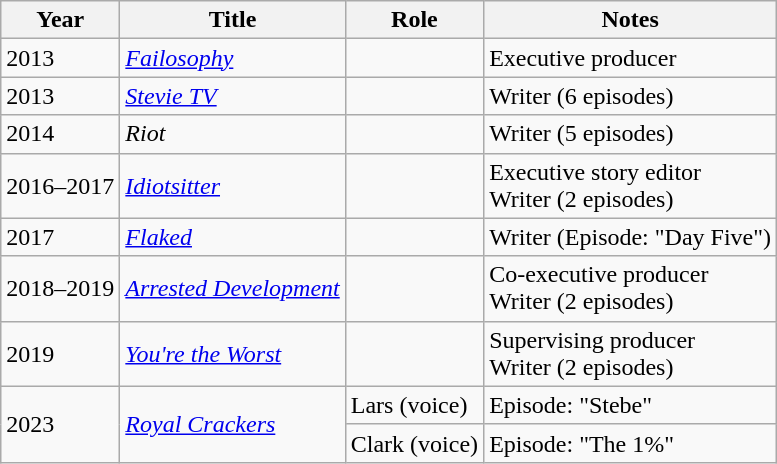<table class="wikitable sortable">
<tr>
<th>Year</th>
<th>Title</th>
<th>Role</th>
<th class="unsortable">Notes</th>
</tr>
<tr>
<td>2013</td>
<td><em><a href='#'>Failosophy</a></em></td>
<td></td>
<td>Executive producer</td>
</tr>
<tr>
<td>2013</td>
<td><em><a href='#'>Stevie TV</a></em></td>
<td></td>
<td>Writer (6 episodes)</td>
</tr>
<tr>
<td>2014</td>
<td><em>Riot</em></td>
<td></td>
<td>Writer (5 episodes)</td>
</tr>
<tr>
<td>2016–2017</td>
<td><em><a href='#'>Idiotsitter</a></em></td>
<td></td>
<td>Executive story editor<br>Writer (2 episodes)</td>
</tr>
<tr>
<td>2017</td>
<td><em><a href='#'>Flaked</a></em></td>
<td></td>
<td>Writer (Episode: "Day Five")</td>
</tr>
<tr>
<td>2018–2019</td>
<td><em><a href='#'>Arrested Development</a></em></td>
<td></td>
<td>Co-executive producer<br>Writer (2 episodes)</td>
</tr>
<tr>
<td>2019</td>
<td><em><a href='#'>You're the Worst</a></em></td>
<td></td>
<td>Supervising producer<br>Writer (2 episodes)</td>
</tr>
<tr>
<td rowspan=2>2023</td>
<td rowspan=2><em><a href='#'>Royal Crackers</a></em></td>
<td>Lars (voice)</td>
<td>Episode: "Stebe"</td>
</tr>
<tr>
<td>Clark (voice)</td>
<td>Episode: "The 1%"</td>
</tr>
</table>
